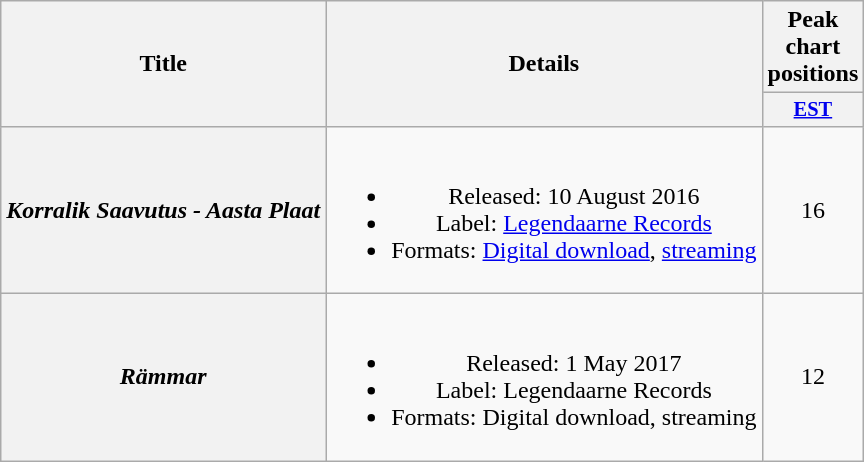<table class="wikitable plainrowheaders" style="text-align:center;" border="1">
<tr>
<th scope="col" rowspan="2">Title</th>
<th scope="col" rowspan="2">Details</th>
<th scope="col" colspan="1">Peak chart positions</th>
</tr>
<tr>
<th scope="col" style="width:3em;font-size:85%;"><a href='#'>EST</a><br></th>
</tr>
<tr>
<th scope="row"><em>Korralik Saavutus - Aasta Plaat</em></th>
<td><br><ul><li>Released: 10 August 2016</li><li>Label: <a href='#'>Legendaarne Records</a></li><li>Formats: <a href='#'>Digital download</a>, <a href='#'>streaming</a></li></ul></td>
<td>16</td>
</tr>
<tr>
<th scope="row"><em>Rämmar</em></th>
<td><br><ul><li>Released: 1 May 2017</li><li>Label: Legendaarne Records</li><li>Formats: Digital download, streaming</li></ul></td>
<td>12</td>
</tr>
</table>
